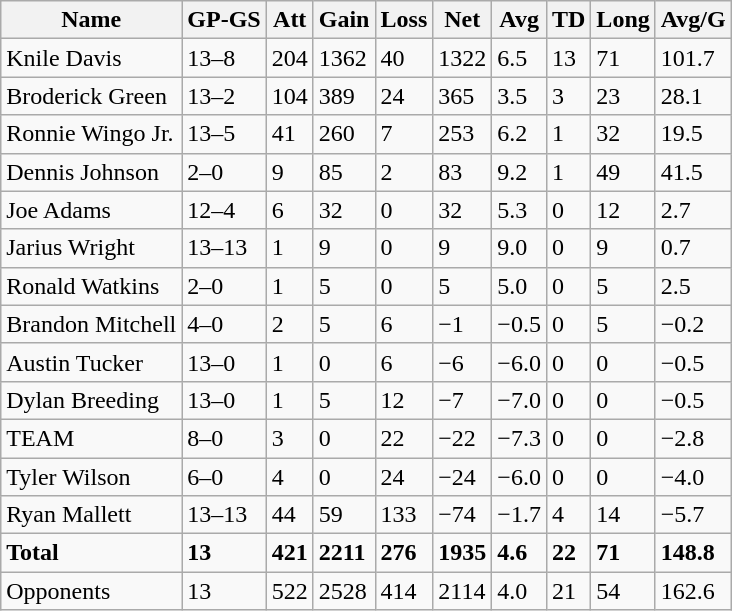<table class="wikitable" style="white-space:nowrap;">
<tr>
<th>Name</th>
<th>GP-GS</th>
<th>Att</th>
<th>Gain</th>
<th>Loss</th>
<th>Net</th>
<th>Avg</th>
<th>TD</th>
<th>Long</th>
<th>Avg/G</th>
</tr>
<tr>
<td>Knile Davis</td>
<td>13–8</td>
<td>204</td>
<td>1362</td>
<td>40</td>
<td>1322</td>
<td>6.5</td>
<td>13</td>
<td>71</td>
<td>101.7</td>
</tr>
<tr>
<td>Broderick Green</td>
<td>13–2</td>
<td>104</td>
<td>389</td>
<td>24</td>
<td>365</td>
<td>3.5</td>
<td>3</td>
<td>23</td>
<td>28.1</td>
</tr>
<tr>
<td>Ronnie Wingo Jr.</td>
<td>13–5</td>
<td>41</td>
<td>260</td>
<td>7</td>
<td>253</td>
<td>6.2</td>
<td>1</td>
<td>32</td>
<td>19.5</td>
</tr>
<tr>
<td>Dennis Johnson</td>
<td>2–0</td>
<td>9</td>
<td>85</td>
<td>2</td>
<td>83</td>
<td>9.2</td>
<td>1</td>
<td>49</td>
<td>41.5</td>
</tr>
<tr>
<td>Joe Adams</td>
<td>12–4</td>
<td>6</td>
<td>32</td>
<td>0</td>
<td>32</td>
<td>5.3</td>
<td>0</td>
<td>12</td>
<td>2.7</td>
</tr>
<tr>
<td>Jarius Wright</td>
<td>13–13</td>
<td>1</td>
<td>9</td>
<td>0</td>
<td>9</td>
<td>9.0</td>
<td>0</td>
<td>9</td>
<td>0.7</td>
</tr>
<tr>
<td>Ronald Watkins</td>
<td>2–0</td>
<td>1</td>
<td>5</td>
<td>0</td>
<td>5</td>
<td>5.0</td>
<td>0</td>
<td>5</td>
<td>2.5</td>
</tr>
<tr>
<td>Brandon Mitchell</td>
<td>4–0</td>
<td>2</td>
<td>5</td>
<td>6</td>
<td>−1</td>
<td>−0.5</td>
<td>0</td>
<td>5</td>
<td>−0.2</td>
</tr>
<tr>
<td>Austin Tucker</td>
<td>13–0</td>
<td>1</td>
<td>0</td>
<td>6</td>
<td>−6</td>
<td>−6.0</td>
<td>0</td>
<td>0</td>
<td>−0.5</td>
</tr>
<tr>
<td>Dylan Breeding</td>
<td>13–0</td>
<td>1</td>
<td>5</td>
<td>12</td>
<td>−7</td>
<td>−7.0</td>
<td>0</td>
<td>0</td>
<td>−0.5</td>
</tr>
<tr>
<td>TEAM</td>
<td>8–0</td>
<td>3</td>
<td>0</td>
<td>22</td>
<td>−22</td>
<td>−7.3</td>
<td>0</td>
<td>0</td>
<td>−2.8</td>
</tr>
<tr>
<td>Tyler Wilson</td>
<td>6–0</td>
<td>4</td>
<td>0</td>
<td>24</td>
<td>−24</td>
<td>−6.0</td>
<td>0</td>
<td>0</td>
<td>−4.0</td>
</tr>
<tr>
<td>Ryan Mallett</td>
<td>13–13</td>
<td>44</td>
<td>59</td>
<td>133</td>
<td>−74</td>
<td>−1.7</td>
<td>4</td>
<td>14</td>
<td>−5.7</td>
</tr>
<tr>
<td><strong>Total</strong></td>
<td><strong>13</strong></td>
<td><strong>421</strong></td>
<td><strong>2211</strong></td>
<td><strong>276</strong></td>
<td><strong>1935</strong></td>
<td><strong>4.6</strong></td>
<td><strong>22</strong></td>
<td><strong>71</strong></td>
<td><strong>148.8</strong></td>
</tr>
<tr>
<td>Opponents</td>
<td>13</td>
<td>522</td>
<td>2528</td>
<td>414</td>
<td>2114</td>
<td>4.0</td>
<td>21</td>
<td>54</td>
<td>162.6</td>
</tr>
</table>
